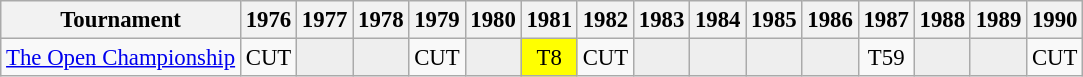<table class="wikitable" style="font-size:95%;text-align:center;">
<tr>
<th>Tournament</th>
<th>1976</th>
<th>1977</th>
<th>1978</th>
<th>1979</th>
<th>1980</th>
<th>1981</th>
<th>1982</th>
<th>1983</th>
<th>1984</th>
<th>1985</th>
<th>1986</th>
<th>1987</th>
<th>1988</th>
<th>1989</th>
<th>1990</th>
</tr>
<tr>
<td align=left><a href='#'>The Open Championship</a></td>
<td>CUT</td>
<td style="background:#eeeeee;"></td>
<td style="background:#eeeeee;"></td>
<td>CUT</td>
<td style="background:#eeeeee;"></td>
<td style="background:yellow;">T8</td>
<td>CUT</td>
<td style="background:#eeeeee;"></td>
<td style="background:#eeeeee;"></td>
<td style="background:#eeeeee;"></td>
<td style="background:#eeeeee;"></td>
<td>T59</td>
<td style="background:#eeeeee;"></td>
<td style="background:#eeeeee;"></td>
<td>CUT</td>
</tr>
</table>
